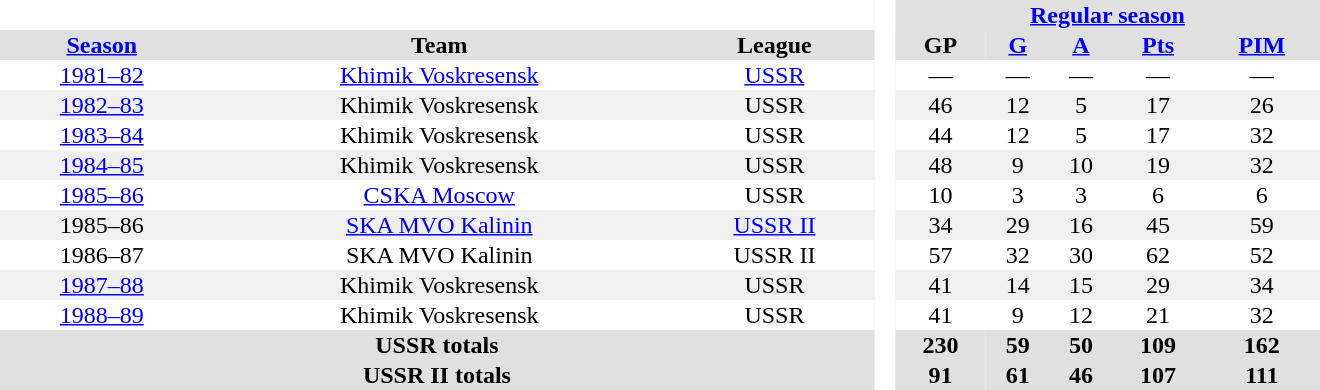<table border="0" cellpadding="1" cellspacing="0" style="text-align:center; width:55em">
<tr bgcolor="#e0e0e0">
<th colspan="3" bgcolor="#ffffff"> </th>
<th rowspan="99" bgcolor="#ffffff"> </th>
<th colspan="5"><a href='#'>Regular season</a></th>
</tr>
<tr bgcolor="#e0e0e0">
<th><a href='#'>Season</a></th>
<th>Team</th>
<th>League</th>
<th>GP</th>
<th><a href='#'>G</a></th>
<th><a href='#'>A</a></th>
<th><a href='#'>Pts</a></th>
<th><a href='#'>PIM</a></th>
</tr>
<tr>
<td><a href='#'>1981–82</a></td>
<td><a href='#'>Khimik Voskresensk</a></td>
<td><a href='#'>USSR</a></td>
<td>—</td>
<td>—</td>
<td>—</td>
<td>—</td>
<td>—</td>
</tr>
<tr bgcolor="#f0f0f0">
<td><a href='#'>1982–83</a></td>
<td>Khimik Voskresensk</td>
<td>USSR</td>
<td>46</td>
<td>12</td>
<td>5</td>
<td>17</td>
<td>26</td>
</tr>
<tr>
<td><a href='#'>1983–84</a></td>
<td>Khimik Voskresensk</td>
<td>USSR</td>
<td>44</td>
<td>12</td>
<td>5</td>
<td>17</td>
<td>32</td>
</tr>
<tr bgcolor="#f0f0f0">
<td><a href='#'>1984–85</a></td>
<td>Khimik Voskresensk</td>
<td>USSR</td>
<td>48</td>
<td>9</td>
<td>10</td>
<td>19</td>
<td>32</td>
</tr>
<tr>
<td><a href='#'>1985–86</a></td>
<td><a href='#'>CSKA Moscow</a></td>
<td>USSR</td>
<td>10</td>
<td>3</td>
<td>3</td>
<td>6</td>
<td>6</td>
</tr>
<tr bgcolor="#f0f0f0">
<td>1985–86</td>
<td><a href='#'>SKA MVO Kalinin</a></td>
<td><a href='#'>USSR II</a></td>
<td>34</td>
<td>29</td>
<td>16</td>
<td>45</td>
<td>59</td>
</tr>
<tr>
<td>1986–87</td>
<td>SKA MVO Kalinin</td>
<td>USSR II</td>
<td>57</td>
<td>32</td>
<td>30</td>
<td>62</td>
<td>52</td>
</tr>
<tr bgcolor="#f0f0f0">
<td><a href='#'>1987–88</a></td>
<td>Khimik Voskresensk</td>
<td>USSR</td>
<td>41</td>
<td>14</td>
<td>15</td>
<td>29</td>
<td>34</td>
</tr>
<tr>
<td><a href='#'>1988–89</a></td>
<td>Khimik Voskresensk</td>
<td>USSR</td>
<td>41</td>
<td>9</td>
<td>12</td>
<td>21</td>
<td>32</td>
</tr>
<tr bgcolor="#e0e0e0">
<th colspan="3">USSR totals</th>
<th>230</th>
<th>59</th>
<th>50</th>
<th>109</th>
<th>162</th>
</tr>
<tr bgcolor="#e0e0e0">
<th colspan="3">USSR II totals</th>
<th>91</th>
<th>61</th>
<th>46</th>
<th>107</th>
<th>111</th>
</tr>
</table>
